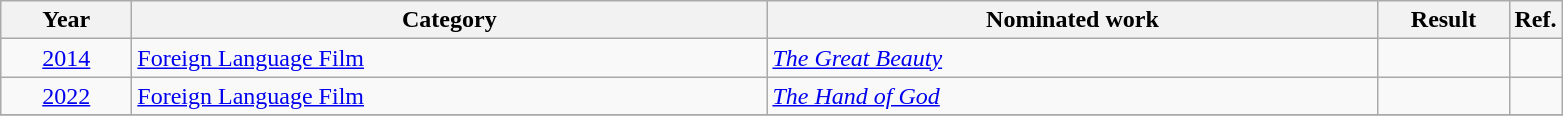<table class=wikitable>
<tr>
<th scope="col" style="width:5em;">Year</th>
<th scope="col" style="width:26em;">Category</th>
<th scope="col" style="width:25em;">Nominated work</th>
<th scope="col" style="width:5em;">Result</th>
<th>Ref.</th>
</tr>
<tr>
<td style="text-align:center;", rowspan="1"><a href='#'>2014</a></td>
<td><a href='#'>Foreign Language Film</a></td>
<td><em><a href='#'>The Great Beauty</a></em></td>
<td></td>
<td></td>
</tr>
<tr>
<td style="text-align:center;", rowspan="1"><a href='#'>2022</a></td>
<td><a href='#'>Foreign Language Film</a></td>
<td><em><a href='#'>The Hand of God</a></em></td>
<td></td>
<td></td>
</tr>
<tr>
</tr>
</table>
